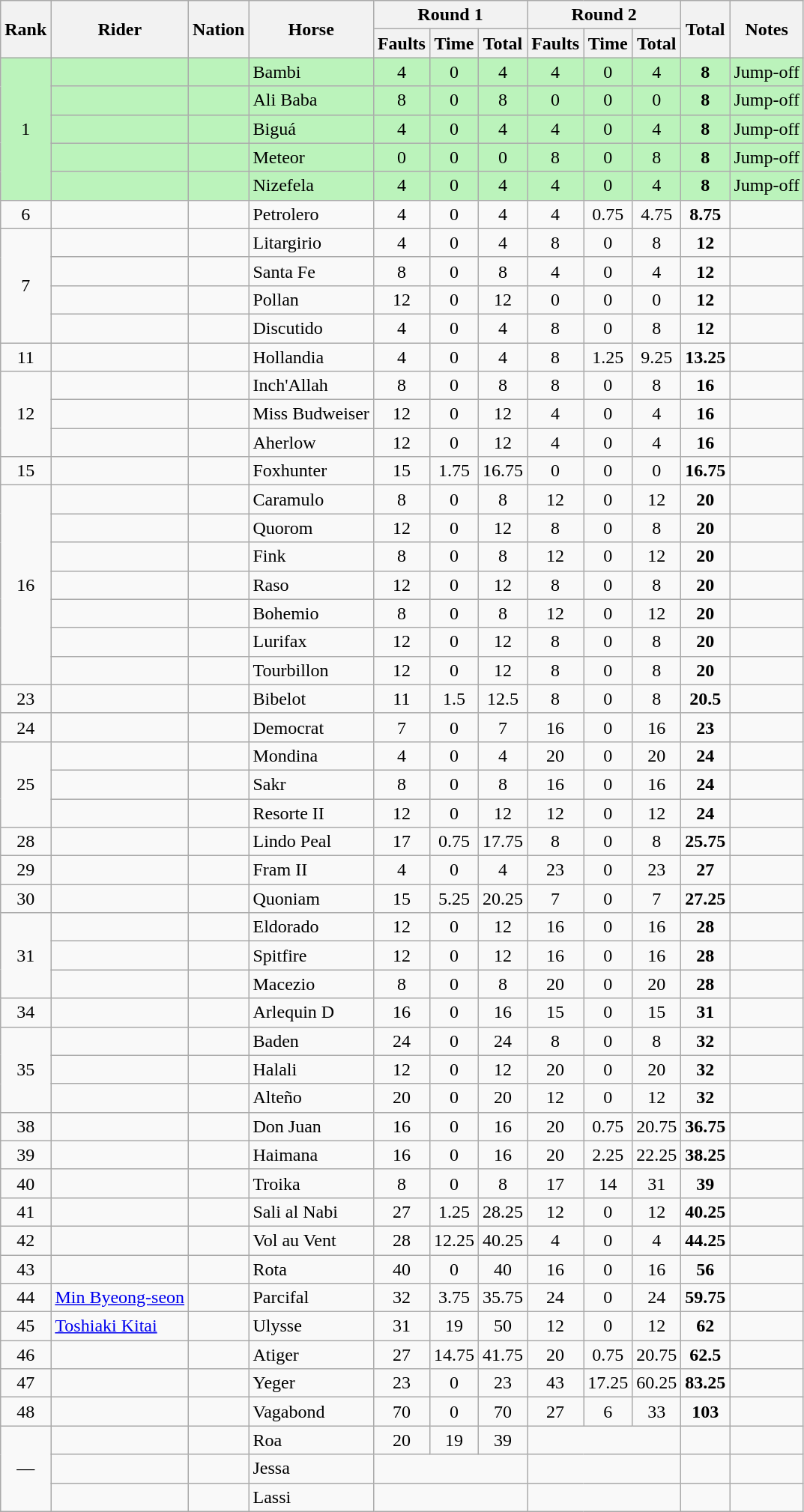<table class="wikitable sortable" style="text-align:center">
<tr>
<th rowspan=2>Rank</th>
<th rowspan=2>Rider</th>
<th rowspan=2>Nation</th>
<th rowspan=2>Horse</th>
<th colspan=3>Round 1</th>
<th colspan=3>Round 2</th>
<th rowspan=2>Total</th>
<th rowspan=2>Notes</th>
</tr>
<tr>
<th>Faults</th>
<th>Time</th>
<th>Total</th>
<th>Faults</th>
<th>Time</th>
<th>Total</th>
</tr>
<tr bgcolor=bbf3bb>
<td rowspan=5>1</td>
<td align=left></td>
<td align=left></td>
<td align=left>Bambi</td>
<td>4</td>
<td>0</td>
<td>4</td>
<td>4</td>
<td>0</td>
<td>4</td>
<td><strong>8</strong></td>
<td>Jump-off</td>
</tr>
<tr bgcolor=bbf3bb>
<td align=left></td>
<td align=left></td>
<td align=left>Ali Baba</td>
<td>8</td>
<td>0</td>
<td>8</td>
<td>0</td>
<td>0</td>
<td>0</td>
<td><strong>8</strong></td>
<td>Jump-off</td>
</tr>
<tr bgcolor=bbf3bb>
<td align=left></td>
<td align=left></td>
<td align=left>Biguá</td>
<td>4</td>
<td>0</td>
<td>4</td>
<td>4</td>
<td>0</td>
<td>4</td>
<td><strong>8</strong></td>
<td>Jump-off</td>
</tr>
<tr bgcolor=bbf3bb>
<td align=left></td>
<td align=left></td>
<td align=left>Meteor</td>
<td>0</td>
<td>0</td>
<td>0</td>
<td>8</td>
<td>0</td>
<td>8</td>
<td><strong>8</strong></td>
<td>Jump-off</td>
</tr>
<tr bgcolor=bbf3bb>
<td align=left></td>
<td align=left></td>
<td align=left>Nizefela</td>
<td>4</td>
<td>0</td>
<td>4</td>
<td>4</td>
<td>0</td>
<td>4</td>
<td><strong>8</strong></td>
<td>Jump-off</td>
</tr>
<tr>
<td>6</td>
<td align=left></td>
<td align=left></td>
<td align=left>Petrolero</td>
<td>4</td>
<td>0</td>
<td>4</td>
<td>4</td>
<td>0.75</td>
<td>4.75</td>
<td><strong>8.75</strong></td>
<td></td>
</tr>
<tr>
<td rowspan=4>7</td>
<td align=left></td>
<td align=left></td>
<td align=left>Litargirio</td>
<td>4</td>
<td>0</td>
<td>4</td>
<td>8</td>
<td>0</td>
<td>8</td>
<td><strong>12</strong></td>
<td></td>
</tr>
<tr>
<td align=left></td>
<td align=left></td>
<td align=left>Santa Fe</td>
<td>8</td>
<td>0</td>
<td>8</td>
<td>4</td>
<td>0</td>
<td>4</td>
<td><strong>12</strong></td>
<td></td>
</tr>
<tr>
<td align=left></td>
<td align=left></td>
<td align=left>Pollan</td>
<td>12</td>
<td>0</td>
<td>12</td>
<td>0</td>
<td>0</td>
<td>0</td>
<td><strong>12</strong></td>
<td></td>
</tr>
<tr>
<td align=left></td>
<td align=left></td>
<td align=left>Discutido</td>
<td>4</td>
<td>0</td>
<td>4</td>
<td>8</td>
<td>0</td>
<td>8</td>
<td><strong>12</strong></td>
<td></td>
</tr>
<tr>
<td>11</td>
<td align=left></td>
<td align=left></td>
<td align=left>Hollandia</td>
<td>4</td>
<td>0</td>
<td>4</td>
<td>8</td>
<td>1.25</td>
<td>9.25</td>
<td><strong>13.25</strong></td>
<td></td>
</tr>
<tr>
<td rowspan=3>12</td>
<td align=left></td>
<td align=left></td>
<td align=left>Inch'Allah</td>
<td>8</td>
<td>0</td>
<td>8</td>
<td>8</td>
<td>0</td>
<td>8</td>
<td><strong>16</strong></td>
<td></td>
</tr>
<tr>
<td align=left></td>
<td align=left></td>
<td align=left>Miss Budweiser</td>
<td>12</td>
<td>0</td>
<td>12</td>
<td>4</td>
<td>0</td>
<td>4</td>
<td><strong>16</strong></td>
<td></td>
</tr>
<tr>
<td align=left></td>
<td align=left></td>
<td align=left>Aherlow</td>
<td>12</td>
<td>0</td>
<td>12</td>
<td>4</td>
<td>0</td>
<td>4</td>
<td><strong>16</strong></td>
<td></td>
</tr>
<tr>
<td>15</td>
<td align=left></td>
<td align=left></td>
<td align=left>Foxhunter</td>
<td>15</td>
<td>1.75</td>
<td>16.75</td>
<td>0</td>
<td>0</td>
<td>0</td>
<td><strong>16.75</strong></td>
<td></td>
</tr>
<tr>
<td rowspan=7>16</td>
<td align=left></td>
<td align=left></td>
<td align=left>Caramulo</td>
<td>8</td>
<td>0</td>
<td>8</td>
<td>12</td>
<td>0</td>
<td>12</td>
<td><strong>20</strong></td>
<td></td>
</tr>
<tr>
<td align=left></td>
<td align=left></td>
<td align=left>Quorom</td>
<td>12</td>
<td>0</td>
<td>12</td>
<td>8</td>
<td>0</td>
<td>8</td>
<td><strong>20</strong></td>
<td></td>
</tr>
<tr>
<td align=left></td>
<td align=left></td>
<td align=left>Fink</td>
<td>8</td>
<td>0</td>
<td>8</td>
<td>12</td>
<td>0</td>
<td>12</td>
<td><strong>20</strong></td>
<td></td>
</tr>
<tr>
<td align=left></td>
<td align=left></td>
<td align=left>Raso</td>
<td>12</td>
<td>0</td>
<td>12</td>
<td>8</td>
<td>0</td>
<td>8</td>
<td><strong>20</strong></td>
<td></td>
</tr>
<tr>
<td align=left></td>
<td align=left></td>
<td align=left>Bohemio</td>
<td>8</td>
<td>0</td>
<td>8</td>
<td>12</td>
<td>0</td>
<td>12</td>
<td><strong>20</strong></td>
<td></td>
</tr>
<tr>
<td align=left></td>
<td align=left></td>
<td align=left>Lurifax</td>
<td>12</td>
<td>0</td>
<td>12</td>
<td>8</td>
<td>0</td>
<td>8</td>
<td><strong>20</strong></td>
<td></td>
</tr>
<tr>
<td align=left></td>
<td align=left></td>
<td align=left>Tourbillon</td>
<td>12</td>
<td>0</td>
<td>12</td>
<td>8</td>
<td>0</td>
<td>8</td>
<td><strong>20</strong></td>
<td></td>
</tr>
<tr>
<td>23</td>
<td align=left></td>
<td align=left></td>
<td align=left>Bibelot</td>
<td>11</td>
<td>1.5</td>
<td>12.5</td>
<td>8</td>
<td>0</td>
<td>8</td>
<td><strong>20.5</strong></td>
<td></td>
</tr>
<tr>
<td>24</td>
<td align=left></td>
<td align=left></td>
<td align=left>Democrat</td>
<td>7</td>
<td>0</td>
<td>7</td>
<td>16</td>
<td>0</td>
<td>16</td>
<td><strong>23</strong></td>
<td></td>
</tr>
<tr>
<td rowspan=3>25</td>
<td align=left></td>
<td align=left></td>
<td align=left>Mondina</td>
<td>4</td>
<td>0</td>
<td>4</td>
<td>20</td>
<td>0</td>
<td>20</td>
<td><strong>24</strong></td>
<td></td>
</tr>
<tr>
<td align=left></td>
<td align=left></td>
<td align=left>Sakr</td>
<td>8</td>
<td>0</td>
<td>8</td>
<td>16</td>
<td>0</td>
<td>16</td>
<td><strong>24</strong></td>
<td></td>
</tr>
<tr>
<td align=left></td>
<td align=left></td>
<td align=left>Resorte II</td>
<td>12</td>
<td>0</td>
<td>12</td>
<td>12</td>
<td>0</td>
<td>12</td>
<td><strong>24</strong></td>
<td></td>
</tr>
<tr>
<td>28</td>
<td align=left></td>
<td align=left></td>
<td align=left>Lindo Peal</td>
<td>17</td>
<td>0.75</td>
<td>17.75</td>
<td>8</td>
<td>0</td>
<td>8</td>
<td><strong>25.75</strong></td>
<td></td>
</tr>
<tr>
<td>29</td>
<td align=left></td>
<td align=left></td>
<td align=left>Fram II</td>
<td>4</td>
<td>0</td>
<td>4</td>
<td>23</td>
<td>0</td>
<td>23</td>
<td><strong>27</strong></td>
<td></td>
</tr>
<tr>
<td>30</td>
<td align=left></td>
<td align=left></td>
<td align=left>Quoniam</td>
<td>15</td>
<td>5.25</td>
<td>20.25</td>
<td>7</td>
<td>0</td>
<td>7</td>
<td><strong>27.25</strong></td>
<td></td>
</tr>
<tr>
<td rowspan=3>31</td>
<td align=left></td>
<td align=left></td>
<td align=left>Eldorado</td>
<td>12</td>
<td>0</td>
<td>12</td>
<td>16</td>
<td>0</td>
<td>16</td>
<td><strong>28</strong></td>
<td></td>
</tr>
<tr>
<td align=left></td>
<td align=left></td>
<td align=left>Spitfire</td>
<td>12</td>
<td>0</td>
<td>12</td>
<td>16</td>
<td>0</td>
<td>16</td>
<td><strong>28</strong></td>
<td></td>
</tr>
<tr>
<td align=left></td>
<td align=left></td>
<td align=left>Macezio</td>
<td>8</td>
<td>0</td>
<td>8</td>
<td>20</td>
<td>0</td>
<td>20</td>
<td><strong>28</strong></td>
<td></td>
</tr>
<tr>
<td>34</td>
<td align=left></td>
<td align=left></td>
<td align=left>Arlequin D</td>
<td>16</td>
<td>0</td>
<td>16</td>
<td>15</td>
<td>0</td>
<td>15</td>
<td><strong>31</strong></td>
<td></td>
</tr>
<tr>
<td rowspan=3>35</td>
<td align=left></td>
<td align=left></td>
<td align=left>Baden</td>
<td>24</td>
<td>0</td>
<td>24</td>
<td>8</td>
<td>0</td>
<td>8</td>
<td><strong>32</strong></td>
<td></td>
</tr>
<tr>
<td align=left></td>
<td align=left></td>
<td align=left>Halali</td>
<td>12</td>
<td>0</td>
<td>12</td>
<td>20</td>
<td>0</td>
<td>20</td>
<td><strong>32</strong></td>
<td></td>
</tr>
<tr>
<td align=left></td>
<td align=left></td>
<td align=left>Alteño</td>
<td>20</td>
<td>0</td>
<td>20</td>
<td>12</td>
<td>0</td>
<td>12</td>
<td><strong>32</strong></td>
<td></td>
</tr>
<tr>
<td>38</td>
<td align=left></td>
<td align=left></td>
<td align=left>Don Juan</td>
<td>16</td>
<td>0</td>
<td>16</td>
<td>20</td>
<td>0.75</td>
<td>20.75</td>
<td><strong>36.75</strong></td>
<td></td>
</tr>
<tr>
<td>39</td>
<td align=left></td>
<td align=left></td>
<td align=left>Haimana</td>
<td>16</td>
<td>0</td>
<td>16</td>
<td>20</td>
<td>2.25</td>
<td>22.25</td>
<td><strong>38.25</strong></td>
<td></td>
</tr>
<tr>
<td>40</td>
<td align=left></td>
<td align=left></td>
<td align=left>Troika</td>
<td>8</td>
<td>0</td>
<td>8</td>
<td>17</td>
<td>14</td>
<td>31</td>
<td><strong>39</strong></td>
<td></td>
</tr>
<tr>
<td>41</td>
<td align=left></td>
<td align=left></td>
<td align=left>Sali al Nabi</td>
<td>27</td>
<td>1.25</td>
<td>28.25</td>
<td>12</td>
<td>0</td>
<td>12</td>
<td><strong>40.25</strong></td>
<td></td>
</tr>
<tr>
<td>42</td>
<td align=left></td>
<td align=left></td>
<td align=left>Vol au Vent</td>
<td>28</td>
<td>12.25</td>
<td>40.25</td>
<td>4</td>
<td>0</td>
<td>4</td>
<td><strong>44.25</strong></td>
<td></td>
</tr>
<tr>
<td>43</td>
<td align=left></td>
<td align=left></td>
<td align=left>Rota</td>
<td>40</td>
<td>0</td>
<td>40</td>
<td>16</td>
<td>0</td>
<td>16</td>
<td><strong>56</strong></td>
<td></td>
</tr>
<tr>
<td>44</td>
<td align=left><a href='#'>Min Byeong-seon</a></td>
<td align=left></td>
<td align=left>Parcifal</td>
<td>32</td>
<td>3.75</td>
<td>35.75</td>
<td>24</td>
<td>0</td>
<td>24</td>
<td><strong>59.75</strong></td>
<td></td>
</tr>
<tr>
<td>45</td>
<td align=left><a href='#'>Toshiaki Kitai</a></td>
<td align=left></td>
<td align=left>Ulysse</td>
<td>31</td>
<td>19</td>
<td>50</td>
<td>12</td>
<td>0</td>
<td>12</td>
<td><strong>62</strong></td>
<td></td>
</tr>
<tr>
<td>46</td>
<td align=left></td>
<td align=left></td>
<td align=left>Atiger</td>
<td>27</td>
<td>14.75</td>
<td>41.75</td>
<td>20</td>
<td>0.75</td>
<td>20.75</td>
<td><strong>62.5</strong></td>
<td></td>
</tr>
<tr>
<td>47</td>
<td align=left></td>
<td align=left></td>
<td align=left>Yeger</td>
<td>23</td>
<td>0</td>
<td>23</td>
<td>43</td>
<td>17.25</td>
<td>60.25</td>
<td><strong>83.25</strong></td>
<td></td>
</tr>
<tr>
<td>48</td>
<td align=left></td>
<td align=left></td>
<td align=left>Vagabond</td>
<td>70</td>
<td>0</td>
<td>70</td>
<td>27</td>
<td>6</td>
<td>33</td>
<td><strong>103</strong></td>
<td></td>
</tr>
<tr>
<td rowspan=3 data-sort-value=49>—</td>
<td align=left></td>
<td align=left></td>
<td align=left>Roa</td>
<td>20</td>
<td>19</td>
<td>39</td>
<td colspan=3 data-sort-value=99></td>
<td data-sort-value=999></td>
<td></td>
</tr>
<tr>
<td align=left></td>
<td align=left></td>
<td align=left>Jessa</td>
<td colspan=3 data-sort-value=99></td>
<td colspan=3 data-sort-value=99></td>
<td data-sort-value=999></td>
<td></td>
</tr>
<tr>
<td align=left></td>
<td align=left></td>
<td align=left>Lassi</td>
<td colspan=3 data-sort-value=99></td>
<td colspan=3 data-sort-value=99></td>
<td data-sort-value=999></td>
<td></td>
</tr>
</table>
